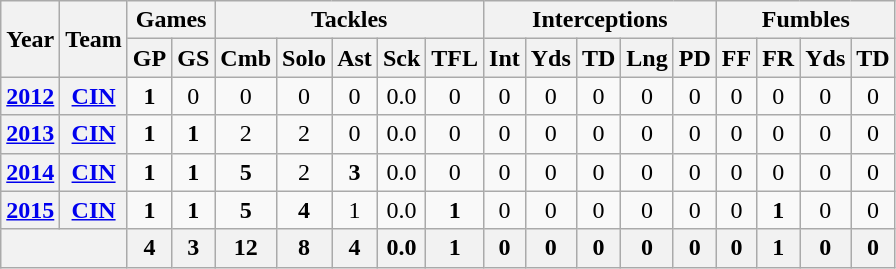<table class="wikitable" style="text-align:center">
<tr>
<th rowspan="2">Year</th>
<th rowspan="2">Team</th>
<th colspan="2">Games</th>
<th colspan="5">Tackles</th>
<th colspan="5">Interceptions</th>
<th colspan="4">Fumbles</th>
</tr>
<tr>
<th>GP</th>
<th>GS</th>
<th>Cmb</th>
<th>Solo</th>
<th>Ast</th>
<th>Sck</th>
<th>TFL</th>
<th>Int</th>
<th>Yds</th>
<th>TD</th>
<th>Lng</th>
<th>PD</th>
<th>FF</th>
<th>FR</th>
<th>Yds</th>
<th>TD</th>
</tr>
<tr>
<th><a href='#'>2012</a></th>
<th><a href='#'>CIN</a></th>
<td><strong>1</strong></td>
<td>0</td>
<td>0</td>
<td>0</td>
<td>0</td>
<td>0.0</td>
<td>0</td>
<td>0</td>
<td>0</td>
<td>0</td>
<td>0</td>
<td>0</td>
<td>0</td>
<td>0</td>
<td>0</td>
<td>0</td>
</tr>
<tr>
<th><a href='#'>2013</a></th>
<th><a href='#'>CIN</a></th>
<td><strong>1</strong></td>
<td><strong>1</strong></td>
<td>2</td>
<td>2</td>
<td>0</td>
<td>0.0</td>
<td>0</td>
<td>0</td>
<td>0</td>
<td>0</td>
<td>0</td>
<td>0</td>
<td>0</td>
<td>0</td>
<td>0</td>
<td>0</td>
</tr>
<tr>
<th><a href='#'>2014</a></th>
<th><a href='#'>CIN</a></th>
<td><strong>1</strong></td>
<td><strong>1</strong></td>
<td><strong>5</strong></td>
<td>2</td>
<td><strong>3</strong></td>
<td>0.0</td>
<td>0</td>
<td>0</td>
<td>0</td>
<td>0</td>
<td>0</td>
<td>0</td>
<td>0</td>
<td>0</td>
<td>0</td>
<td>0</td>
</tr>
<tr>
<th><a href='#'>2015</a></th>
<th><a href='#'>CIN</a></th>
<td><strong>1</strong></td>
<td><strong>1</strong></td>
<td><strong>5</strong></td>
<td><strong>4</strong></td>
<td>1</td>
<td>0.0</td>
<td><strong>1</strong></td>
<td>0</td>
<td>0</td>
<td>0</td>
<td>0</td>
<td>0</td>
<td>0</td>
<td><strong>1</strong></td>
<td>0</td>
<td>0</td>
</tr>
<tr>
<th colspan="2"></th>
<th>4</th>
<th>3</th>
<th>12</th>
<th>8</th>
<th>4</th>
<th>0.0</th>
<th>1</th>
<th>0</th>
<th>0</th>
<th>0</th>
<th>0</th>
<th>0</th>
<th>0</th>
<th>1</th>
<th>0</th>
<th>0</th>
</tr>
</table>
